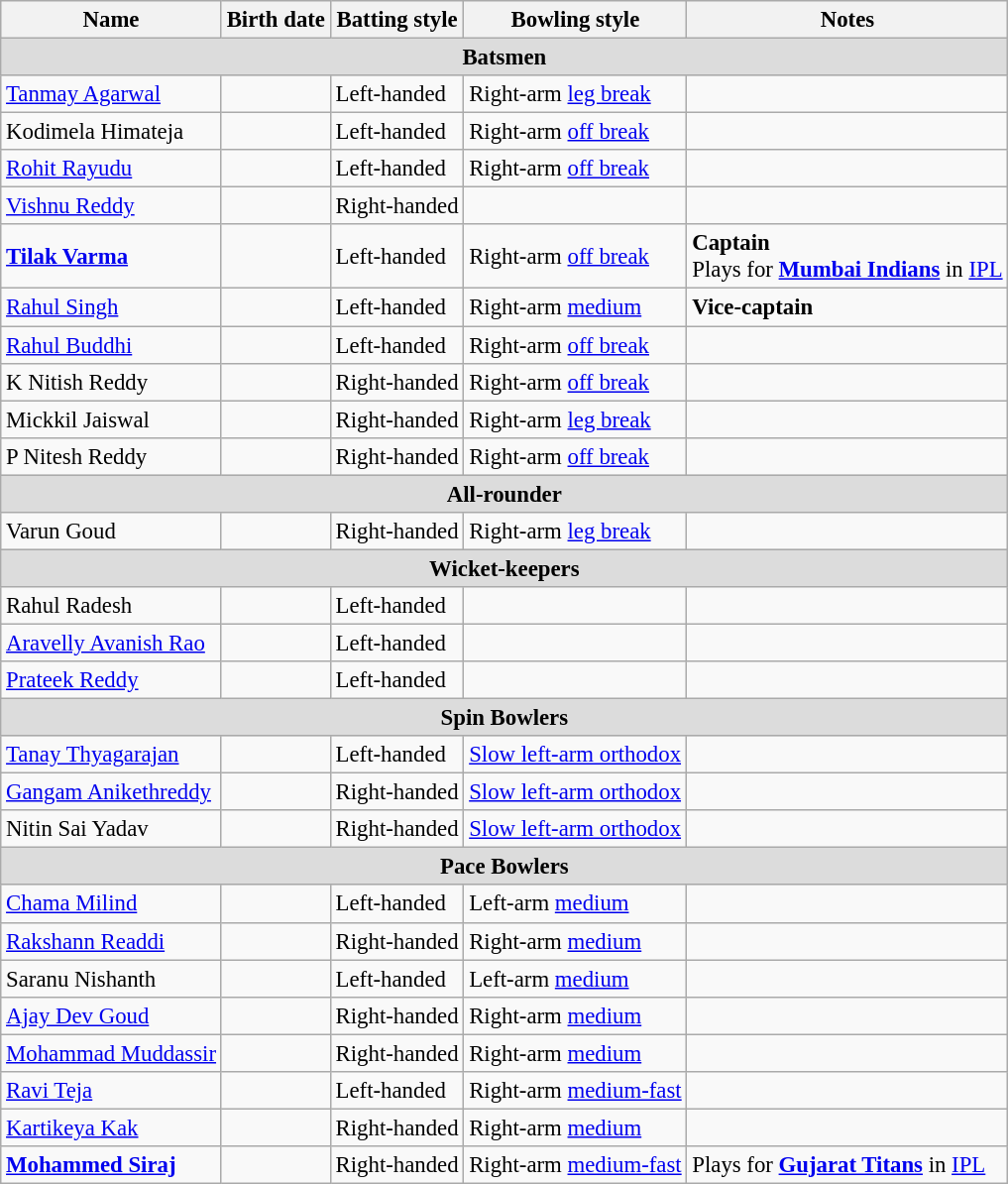<table class="wikitable" style="font-size:95%;">
<tr>
<th align=center>Name</th>
<th align=center>Birth date</th>
<th align=center>Batting style</th>
<th align=center>Bowling style</th>
<th align=center>Notes</th>
</tr>
<tr>
<th colspan="6" style="background: #DCDCDC" align="center">Batsmen</th>
</tr>
<tr>
<td><a href='#'>Tanmay Agarwal</a></td>
<td></td>
<td>Left-handed</td>
<td>Right-arm <a href='#'>leg break</a></td>
<td></td>
</tr>
<tr>
<td>Kodimela Himateja</td>
<td></td>
<td>Left-handed</td>
<td>Right-arm <a href='#'>off break</a></td>
<td></td>
</tr>
<tr>
<td><a href='#'>Rohit Rayudu</a></td>
<td></td>
<td>Left-handed</td>
<td>Right-arm <a href='#'>off break</a></td>
<td></td>
</tr>
<tr>
<td><a href='#'>Vishnu Reddy</a></td>
<td></td>
<td>Right-handed</td>
<td></td>
</tr>
<tr>
<td><strong><a href='#'>Tilak Varma</a></strong></td>
<td></td>
<td>Left-handed</td>
<td>Right-arm <a href='#'>off break</a></td>
<td><strong>Captain</strong> <br> Plays for <strong><a href='#'>Mumbai Indians</a></strong> in <a href='#'>IPL</a></td>
</tr>
<tr>
<td><a href='#'>Rahul Singh</a></td>
<td></td>
<td>Left-handed</td>
<td>Right-arm <a href='#'>medium</a></td>
<td><strong>Vice-captain</strong></td>
</tr>
<tr>
<td><a href='#'>Rahul Buddhi</a></td>
<td></td>
<td>Left-handed</td>
<td>Right-arm <a href='#'>off break</a></td>
<td></td>
</tr>
<tr>
<td>K Nitish Reddy</td>
<td></td>
<td>Right-handed</td>
<td>Right-arm <a href='#'>off break</a></td>
<td></td>
</tr>
<tr>
<td>Mickkil Jaiswal</td>
<td></td>
<td>Right-handed</td>
<td>Right-arm <a href='#'>leg break</a></td>
<td></td>
</tr>
<tr>
<td>P Nitesh Reddy</td>
<td></td>
<td>Right-handed</td>
<td>Right-arm <a href='#'>off break</a></td>
<td></td>
</tr>
<tr>
<th colspan="6" style="background: #DCDCDC" align="center">All-rounder</th>
</tr>
<tr>
<td>Varun Goud</td>
<td></td>
<td>Right-handed</td>
<td>Right-arm <a href='#'>leg break</a></td>
<td></td>
</tr>
<tr>
<th colspan="6" style="background: #DCDCDC" align="center">Wicket-keepers</th>
</tr>
<tr>
<td>Rahul Radesh</td>
<td></td>
<td>Left-handed</td>
<td></td>
<td></td>
</tr>
<tr>
<td><a href='#'>Aravelly Avanish Rao</a></td>
<td></td>
<td>Left-handed</td>
<td></td>
<td></td>
</tr>
<tr>
<td><a href='#'>Prateek Reddy</a></td>
<td></td>
<td>Left-handed</td>
<td></td>
<td></td>
</tr>
<tr>
<th colspan="6" style="background: #DCDCDC" align="center">Spin Bowlers</th>
</tr>
<tr>
<td><a href='#'>Tanay Thyagarajan</a></td>
<td></td>
<td>Left-handed</td>
<td><a href='#'>Slow left-arm orthodox</a></td>
<td></td>
</tr>
<tr>
<td><a href='#'>Gangam Anikethreddy</a></td>
<td></td>
<td>Right-handed</td>
<td><a href='#'>Slow left-arm orthodox</a></td>
<td></td>
</tr>
<tr>
<td>Nitin Sai Yadav</td>
<td></td>
<td>Right-handed</td>
<td><a href='#'>Slow left-arm orthodox</a></td>
<td></td>
</tr>
<tr>
<th colspan="6" style="background: #DCDCDC" align="center">Pace Bowlers</th>
</tr>
<tr>
<td><a href='#'>Chama Milind</a></td>
<td></td>
<td>Left-handed</td>
<td>Left-arm <a href='#'>medium</a></td>
<td></td>
</tr>
<tr>
<td><a href='#'>Rakshann Readdi</a></td>
<td></td>
<td>Right-handed</td>
<td>Right-arm <a href='#'>medium</a></td>
<td></td>
</tr>
<tr>
<td>Saranu Nishanth</td>
<td></td>
<td>Left-handed</td>
<td>Left-arm <a href='#'>medium</a></td>
<td></td>
</tr>
<tr>
<td><a href='#'>Ajay Dev Goud</a></td>
<td></td>
<td>Right-handed</td>
<td>Right-arm <a href='#'>medium</a></td>
<td></td>
</tr>
<tr>
<td><a href='#'>Mohammad Muddassir</a></td>
<td></td>
<td>Right-handed</td>
<td>Right-arm <a href='#'>medium</a></td>
<td></td>
</tr>
<tr>
<td><a href='#'>Ravi Teja</a></td>
<td></td>
<td>Left-handed</td>
<td>Right-arm <a href='#'>medium-fast</a></td>
<td></td>
</tr>
<tr>
<td><a href='#'>Kartikeya Kak</a></td>
<td></td>
<td>Right-handed</td>
<td>Right-arm <a href='#'>medium</a></td>
<td></td>
</tr>
<tr>
<td><strong><a href='#'>Mohammed Siraj</a></strong></td>
<td></td>
<td>Right-handed</td>
<td>Right-arm <a href='#'>medium-fast</a></td>
<td>Plays for <strong><a href='#'>Gujarat Titans</a></strong> in <a href='#'>IPL</a></td>
</tr>
</table>
